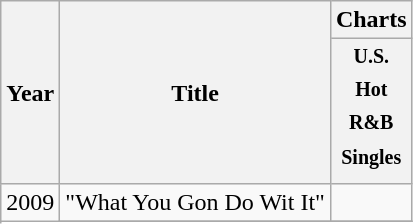<table class="wikitable">
<tr>
<th rowspan="2">Year</th>
<th rowspan="2">Title</th>
<th colspan="2">Charts</th>
</tr>
<tr>
<th width="25"><sup>U.S. Hot R&B Singles</sup></th>
</tr>
<tr>
<td rowspan="2" align="center">2009</td>
<td>"What You Gon Do Wit It"</td>
<td></td>
</tr>
<tr>
</tr>
</table>
